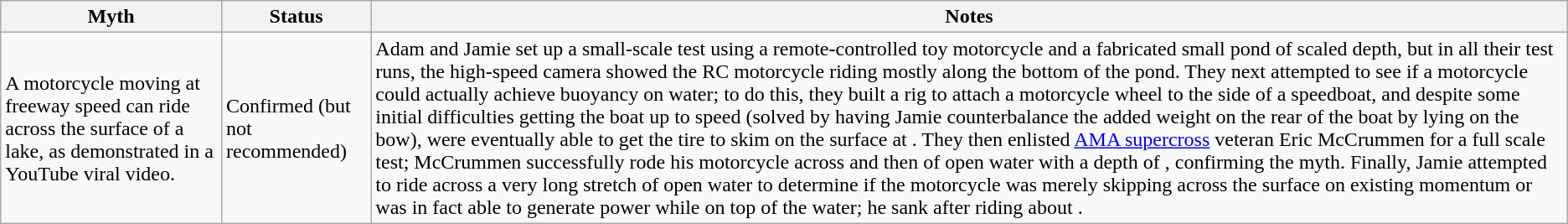<table class="wikitable plainrowheaders">
<tr>
<th scope="col">Myth</th>
<th scope="col">Status</th>
<th scope="col">Notes</th>
</tr>
<tr>
<td scope="row">A motorcycle moving at freeway speed can ride across the surface of a lake, as demonstrated in a YouTube viral video.</td>
<td><span>Confirmed</span> (but not recommended)</td>
<td>Adam and Jamie set up a small-scale test using a remote-controlled toy motorcycle and a fabricated small pond of scaled depth, but in all their test runs, the high-speed camera showed the RC motorcycle riding mostly along the bottom of the pond. They next attempted to see if a motorcycle could actually achieve buoyancy on water; to do this, they built a rig to attach a motorcycle wheel to the side of a speedboat, and despite some initial difficulties getting the boat up to speed (solved by having Jamie counterbalance the added weight on the rear of the boat by lying on the bow), were eventually able to get the tire to skim on the surface at . They then enlisted <a href='#'>AMA supercross</a> veteran Eric McCrummen for a full scale test; McCrummen successfully rode his motorcycle across  and then  of open water with a depth of , confirming the myth. Finally, Jamie attempted to ride across a very long stretch of open water to determine if the motorcycle was merely skipping across the surface on existing momentum or was in fact able to generate power while on top of the water; he sank after riding about .</td>
</tr>
</table>
